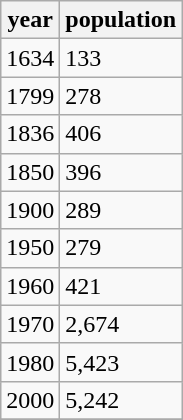<table class="wikitable">
<tr>
<th>year</th>
<th>population</th>
</tr>
<tr>
<td>1634</td>
<td>133</td>
</tr>
<tr>
<td>1799</td>
<td>278</td>
</tr>
<tr>
<td>1836</td>
<td>406</td>
</tr>
<tr>
<td>1850</td>
<td>396</td>
</tr>
<tr>
<td>1900</td>
<td>289</td>
</tr>
<tr>
<td>1950</td>
<td>279</td>
</tr>
<tr>
<td>1960</td>
<td>421</td>
</tr>
<tr>
<td>1970</td>
<td>2,674</td>
</tr>
<tr>
<td>1980</td>
<td>5,423</td>
</tr>
<tr>
<td>2000</td>
<td>5,242</td>
</tr>
<tr>
</tr>
</table>
